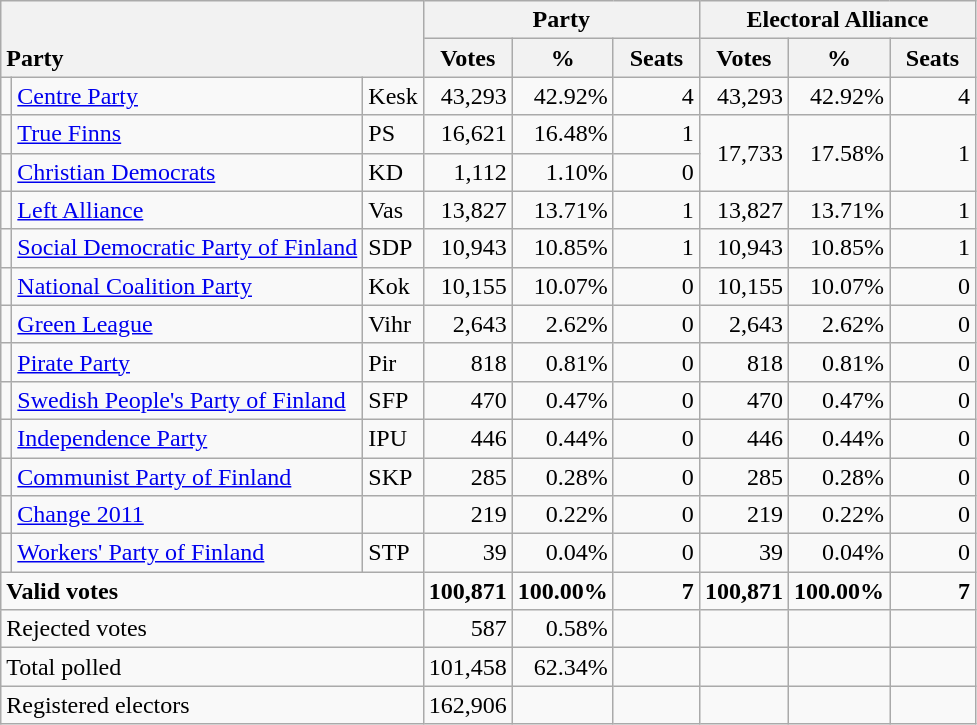<table class="wikitable" border="1" style="text-align:right;">
<tr>
<th style="text-align:left;" valign=bottom rowspan=2 colspan=3>Party</th>
<th colspan=3>Party</th>
<th colspan=3>Electoral Alliance</th>
</tr>
<tr>
<th align=center valign=bottom width="50">Votes</th>
<th align=center valign=bottom width="50">%</th>
<th align=center valign=bottom width="50">Seats</th>
<th align=center valign=bottom width="50">Votes</th>
<th align=center valign=bottom width="50">%</th>
<th align=center valign=bottom width="50">Seats</th>
</tr>
<tr>
<td></td>
<td align=left><a href='#'>Centre Party</a></td>
<td align=left>Kesk</td>
<td>43,293</td>
<td>42.92%</td>
<td>4</td>
<td>43,293</td>
<td>42.92%</td>
<td>4</td>
</tr>
<tr>
<td></td>
<td align=left><a href='#'>True Finns</a></td>
<td align=left>PS</td>
<td>16,621</td>
<td>16.48%</td>
<td>1</td>
<td rowspan=2>17,733</td>
<td rowspan=2>17.58%</td>
<td rowspan=2>1</td>
</tr>
<tr>
<td></td>
<td align=left><a href='#'>Christian Democrats</a></td>
<td align=left>KD</td>
<td>1,112</td>
<td>1.10%</td>
<td>0</td>
</tr>
<tr>
<td></td>
<td align=left><a href='#'>Left Alliance</a></td>
<td align=left>Vas</td>
<td>13,827</td>
<td>13.71%</td>
<td>1</td>
<td>13,827</td>
<td>13.71%</td>
<td>1</td>
</tr>
<tr>
<td></td>
<td align=left style="white-space: nowrap;"><a href='#'>Social Democratic Party of Finland</a></td>
<td align=left>SDP</td>
<td>10,943</td>
<td>10.85%</td>
<td>1</td>
<td>10,943</td>
<td>10.85%</td>
<td>1</td>
</tr>
<tr>
<td></td>
<td align=left><a href='#'>National Coalition Party</a></td>
<td align=left>Kok</td>
<td>10,155</td>
<td>10.07%</td>
<td>0</td>
<td>10,155</td>
<td>10.07%</td>
<td>0</td>
</tr>
<tr>
<td></td>
<td align=left><a href='#'>Green League</a></td>
<td align=left>Vihr</td>
<td>2,643</td>
<td>2.62%</td>
<td>0</td>
<td>2,643</td>
<td>2.62%</td>
<td>0</td>
</tr>
<tr>
<td></td>
<td align=left><a href='#'>Pirate Party</a></td>
<td align=left>Pir</td>
<td>818</td>
<td>0.81%</td>
<td>0</td>
<td>818</td>
<td>0.81%</td>
<td>0</td>
</tr>
<tr>
<td></td>
<td align=left><a href='#'>Swedish People's Party of Finland</a></td>
<td align=left>SFP</td>
<td>470</td>
<td>0.47%</td>
<td>0</td>
<td>470</td>
<td>0.47%</td>
<td>0</td>
</tr>
<tr>
<td></td>
<td align=left><a href='#'>Independence Party</a></td>
<td align=left>IPU</td>
<td>446</td>
<td>0.44%</td>
<td>0</td>
<td>446</td>
<td>0.44%</td>
<td>0</td>
</tr>
<tr>
<td></td>
<td align=left><a href='#'>Communist Party of Finland</a></td>
<td align=left>SKP</td>
<td>285</td>
<td>0.28%</td>
<td>0</td>
<td>285</td>
<td>0.28%</td>
<td>0</td>
</tr>
<tr>
<td></td>
<td align=left><a href='#'>Change 2011</a></td>
<td align=left></td>
<td>219</td>
<td>0.22%</td>
<td>0</td>
<td>219</td>
<td>0.22%</td>
<td>0</td>
</tr>
<tr>
<td></td>
<td align=left><a href='#'>Workers' Party of Finland</a></td>
<td align=left>STP</td>
<td>39</td>
<td>0.04%</td>
<td>0</td>
<td>39</td>
<td>0.04%</td>
<td>0</td>
</tr>
<tr style="font-weight:bold">
<td align=left colspan=3>Valid votes</td>
<td>100,871</td>
<td>100.00%</td>
<td>7</td>
<td>100,871</td>
<td>100.00%</td>
<td>7</td>
</tr>
<tr>
<td align=left colspan=3>Rejected votes</td>
<td>587</td>
<td>0.58%</td>
<td></td>
<td></td>
<td></td>
<td></td>
</tr>
<tr>
<td align=left colspan=3>Total polled</td>
<td>101,458</td>
<td>62.34%</td>
<td></td>
<td></td>
<td></td>
<td></td>
</tr>
<tr>
<td align=left colspan=3>Registered electors</td>
<td>162,906</td>
<td></td>
<td></td>
<td></td>
<td></td>
<td></td>
</tr>
</table>
